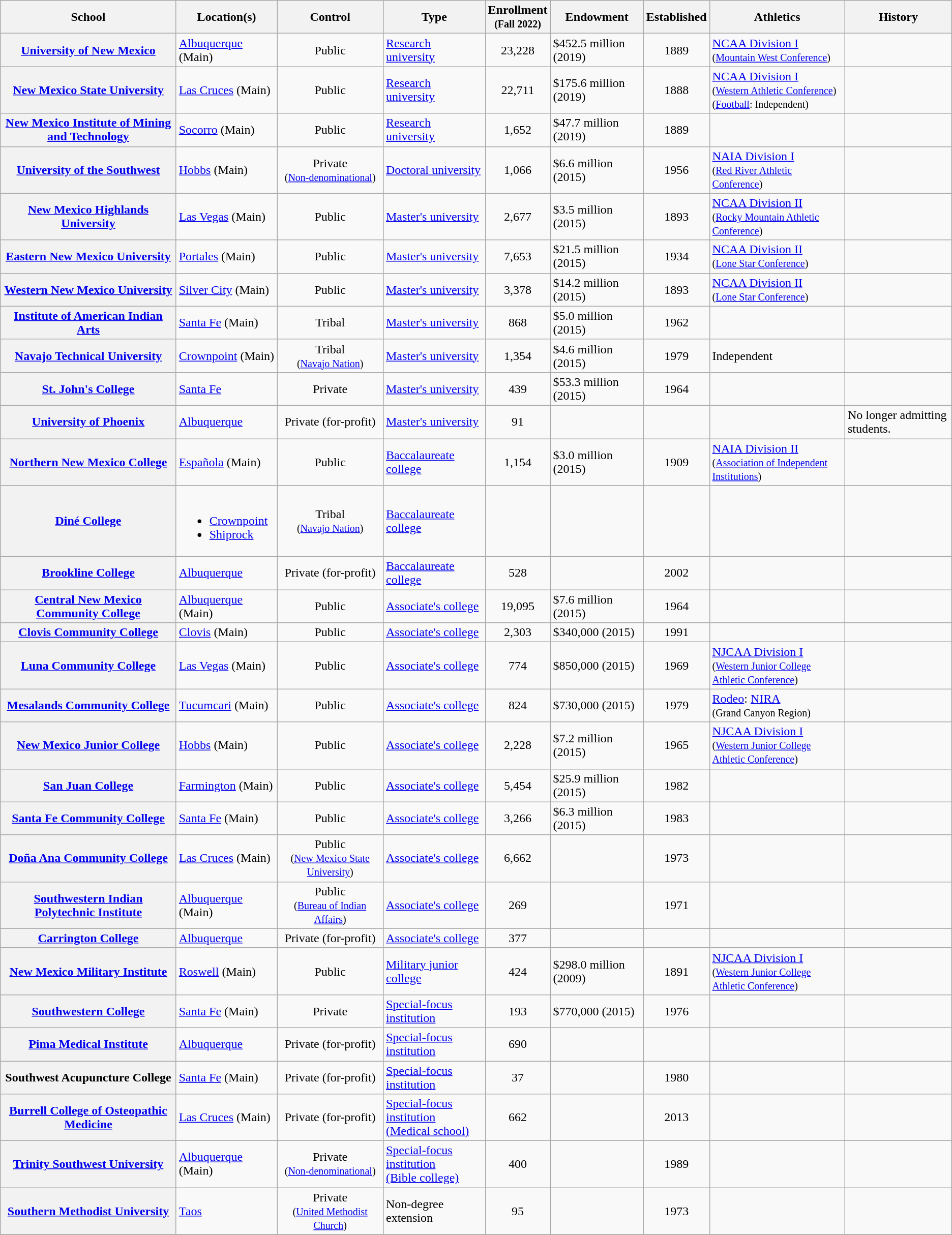<table class="wikitable sortable plainrowheaders" style="text-align:left;">
<tr>
<th scope="col">School</th>
<th scope="col">Location(s)</th>
<th scope="col">Control</th>
<th scope="col">Type</th>
<th scope="col">Enrollment<br><small>(Fall 2022)</small></th>
<th scope="col">Endowment</th>
<th scope="col">Established</th>
<th scope="col">Athletics</th>
<th scope="col">History</th>
</tr>
<tr>
<th scope="row"><a href='#'>University of New Mexico</a></th>
<td><a href='#'>Albuquerque</a> (Main)</td>
<td style="text-align:center;">Public</td>
<td><a href='#'>Research university</a></td>
<td style="text-align:center;">23,228</td>
<td>$452.5 million (2019)</td>
<td style="text-align:center;">1889</td>
<td><a href='#'>NCAA Division I</a><br><small>(<a href='#'>Mountain West Conference</a>)</small></td>
<td></td>
</tr>
<tr>
<th scope="row"><a href='#'>New Mexico State University</a></th>
<td><a href='#'>Las Cruces</a> (Main)</td>
<td style="text-align:center;">Public</td>
<td><a href='#'>Research university</a></td>
<td style="text-align:center;">22,711</td>
<td>$175.6 million (2019)</td>
<td style="text-align:center;">1888</td>
<td><a href='#'>NCAA Division I</a><br><small>(<a href='#'>Western Athletic Conference</a>)<br>(<a href='#'>Football</a>: Independent)</small></td>
<td></td>
</tr>
<tr>
<th scope="row"><a href='#'>New Mexico Institute of Mining and Technology</a></th>
<td><a href='#'>Socorro</a> (Main)</td>
<td style="text-align:center;">Public</td>
<td><a href='#'>Research university</a></td>
<td style="text-align:center;">1,652</td>
<td>$47.7 million (2019)</td>
<td style="text-align:center;">1889</td>
<td></td>
<td></td>
</tr>
<tr>
<th scope="row"><a href='#'>University of the Southwest</a></th>
<td><a href='#'>Hobbs</a> (Main)</td>
<td style="text-align:center;">Private<br><small>(<a href='#'>Non-denominational</a>)</small></td>
<td><a href='#'>Doctoral university</a></td>
<td style="text-align:center;">1,066</td>
<td>$6.6 million (2015)</td>
<td style="text-align:center;">1956</td>
<td><a href='#'>NAIA Division I</a><br><small>(<a href='#'>Red River Athletic Conference</a>)</small></td>
<td></td>
</tr>
<tr>
<th scope="row"><a href='#'>New Mexico Highlands University</a></th>
<td><a href='#'>Las Vegas</a> (Main)</td>
<td style="text-align:center;">Public</td>
<td><a href='#'>Master's university</a></td>
<td style="text-align:center;">2,677</td>
<td>$3.5 million (2015)</td>
<td style="text-align:center;">1893</td>
<td><a href='#'>NCAA Division II</a><br><small>(<a href='#'>Rocky Mountain Athletic Conference</a>)</small></td>
<td></td>
</tr>
<tr>
<th scope="row"><a href='#'>Eastern New Mexico University</a></th>
<td><a href='#'>Portales</a> (Main)</td>
<td style="text-align:center;">Public</td>
<td><a href='#'>Master's university</a></td>
<td style="text-align:center;">7,653</td>
<td>$21.5 million (2015)</td>
<td style="text-align:center;">1934</td>
<td><a href='#'>NCAA Division II</a><br><small>(<a href='#'>Lone Star Conference</a>)</small></td>
<td></td>
</tr>
<tr>
<th scope="row"><a href='#'>Western New Mexico University</a></th>
<td><a href='#'>Silver City</a> (Main)</td>
<td style="text-align:center;">Public</td>
<td><a href='#'>Master's university</a></td>
<td style="text-align:center;">3,378</td>
<td>$14.2 million (2015)</td>
<td style="text-align:center;">1893</td>
<td><a href='#'>NCAA Division II</a><br><small>(<a href='#'>Lone Star Conference</a>)</small></td>
<td></td>
</tr>
<tr>
<th scope="row"><a href='#'>Institute of American Indian Arts</a></th>
<td><a href='#'>Santa Fe</a> (Main)</td>
<td style="text-align:center;">Tribal</td>
<td><a href='#'>Master's university</a></td>
<td style="text-align:center;">868</td>
<td>$5.0 million (2015)</td>
<td style="text-align:center;">1962</td>
<td></td>
<td></td>
</tr>
<tr>
<th scope="row"><a href='#'>Navajo Technical University</a></th>
<td><a href='#'>Crownpoint</a> (Main)</td>
<td style="text-align:center;">Tribal<br><small>(<a href='#'>Navajo Nation</a>)</small></td>
<td><a href='#'>Master's university</a></td>
<td style="text-align:center;">1,354</td>
<td>$4.6 million (2015)</td>
<td style="text-align:center;">1979</td>
<td>Independent</td>
<td></td>
</tr>
<tr>
<th scope="row"><a href='#'>St. John's College</a></th>
<td><a href='#'>Santa Fe</a></td>
<td style="text-align:center;">Private</td>
<td><a href='#'>Master's university</a></td>
<td style="text-align:center;">439</td>
<td>$53.3 million (2015)</td>
<td style="text-align:center;">1964</td>
<td></td>
<td></td>
</tr>
<tr>
<th scope="row"><a href='#'>University of Phoenix</a></th>
<td><a href='#'>Albuquerque</a></td>
<td style="text-align:center;">Private (for-profit)</td>
<td><a href='#'>Master's university</a></td>
<td style="text-align:center;">91</td>
<td></td>
<td style="text-align:center;"></td>
<td></td>
<td>No longer admitting students.</td>
</tr>
<tr>
<th scope="row"><a href='#'>Northern New Mexico College</a></th>
<td><a href='#'>Española</a> (Main)</td>
<td style="text-align:center;">Public</td>
<td><a href='#'>Baccalaureate college</a></td>
<td style="text-align:center;">1,154</td>
<td>$3.0 million (2015)</td>
<td style="text-align:center;">1909</td>
<td><a href='#'>NAIA Division II</a><br><small>(<a href='#'>Association of Independent Institutions</a>)</small></td>
<td></td>
</tr>
<tr>
<th scope="row"><a href='#'>Diné College</a></th>
<td><br><ul><li><a href='#'>Crownpoint</a></li><li><a href='#'>Shiprock</a></li></ul></td>
<td style="text-align:center;">Tribal<br><small>(<a href='#'>Navajo Nation</a>)</small></td>
<td><a href='#'>Baccalaureate college</a></td>
<td style="text-align:center;"></td>
<td></td>
<td style="text-align:center;"></td>
<td></td>
<td></td>
</tr>
<tr>
<th scope="row"><a href='#'>Brookline College</a></th>
<td><a href='#'>Albuquerque</a></td>
<td style="text-align:center;">Private (for-profit)</td>
<td><a href='#'>Baccalaureate college</a></td>
<td style="text-align:center;">528</td>
<td></td>
<td style="text-align:center;">2002</td>
<td></td>
<td></td>
</tr>
<tr>
<th scope="row"><a href='#'>Central New Mexico Community College</a></th>
<td><a href='#'>Albuquerque</a> (Main)</td>
<td style="text-align:center;">Public</td>
<td><a href='#'>Associate's college</a></td>
<td style="text-align:center;">19,095</td>
<td>$7.6 million (2015)</td>
<td style="text-align:center;">1964</td>
<td></td>
<td></td>
</tr>
<tr>
<th scope="row"><a href='#'>Clovis Community College</a></th>
<td><a href='#'>Clovis</a> (Main)</td>
<td style="text-align:center;">Public</td>
<td><a href='#'>Associate's college</a></td>
<td style="text-align:center;">2,303</td>
<td>$340,000 (2015)</td>
<td style="text-align:center;">1991</td>
<td></td>
<td></td>
</tr>
<tr>
<th scope="row"><a href='#'>Luna Community College</a></th>
<td><a href='#'>Las Vegas</a> (Main)</td>
<td style="text-align:center;">Public</td>
<td><a href='#'>Associate's college</a></td>
<td style="text-align:center;">774</td>
<td>$850,000 (2015)</td>
<td style="text-align:center;">1969</td>
<td><a href='#'>NJCAA Division I</a><br><small>(<a href='#'>Western Junior College Athletic Conference</a>)</small></td>
<td></td>
</tr>
<tr>
<th scope="row"><a href='#'>Mesalands Community College</a></th>
<td><a href='#'>Tucumcari</a> (Main)</td>
<td style="text-align:center;">Public</td>
<td><a href='#'>Associate's college</a></td>
<td style="text-align:center;">824</td>
<td>$730,000 (2015)</td>
<td style="text-align:center;">1979</td>
<td><a href='#'>Rodeo</a>: <a href='#'>NIRA</a><br><small>(Grand Canyon Region)</small></td>
<td></td>
</tr>
<tr>
<th scope="row"><a href='#'>New Mexico Junior College</a></th>
<td><a href='#'>Hobbs</a> (Main)</td>
<td style="text-align:center;">Public</td>
<td><a href='#'>Associate's college</a></td>
<td style="text-align:center;">2,228</td>
<td>$7.2 million (2015)</td>
<td style="text-align:center;">1965</td>
<td><a href='#'>NJCAA Division I</a><br><small>(<a href='#'>Western Junior College Athletic Conference</a>)</small></td>
<td></td>
</tr>
<tr>
<th scope="row"><a href='#'>San Juan College</a></th>
<td><a href='#'>Farmington</a> (Main)</td>
<td style="text-align:center;">Public</td>
<td><a href='#'>Associate's college</a></td>
<td style="text-align:center;">5,454</td>
<td>$25.9 million (2015)</td>
<td style="text-align:center;">1982</td>
<td></td>
<td></td>
</tr>
<tr>
<th scope="row"><a href='#'>Santa Fe Community College</a></th>
<td><a href='#'>Santa Fe</a> (Main)</td>
<td style="text-align:center;">Public</td>
<td><a href='#'>Associate's college</a></td>
<td style="text-align:center;">3,266</td>
<td>$6.3 million (2015)</td>
<td style="text-align:center;">1983</td>
<td></td>
<td></td>
</tr>
<tr>
<th scope="row"><a href='#'>Doña Ana Community College</a></th>
<td><a href='#'>Las Cruces</a> (Main)</td>
<td style="text-align:center;">Public<br><small>(<a href='#'>New Mexico State University</a>)</small></td>
<td><a href='#'>Associate's college</a></td>
<td style="text-align:center;">6,662</td>
<td></td>
<td style="text-align:center;">1973</td>
<td></td>
<td></td>
</tr>
<tr>
<th scope="row"><a href='#'>Southwestern Indian Polytechnic Institute</a></th>
<td><a href='#'>Albuquerque</a> (Main)</td>
<td style="text-align:center;">Public<br><small>(<a href='#'>Bureau of Indian Affairs</a>)</small></td>
<td><a href='#'>Associate's college</a></td>
<td style="text-align:center;">269</td>
<td></td>
<td style="text-align:center;">1971</td>
<td></td>
<td></td>
</tr>
<tr>
<th scope="row"><a href='#'>Carrington College</a></th>
<td><a href='#'>Albuquerque</a></td>
<td style="text-align:center;">Private (for-profit)</td>
<td><a href='#'>Associate's college</a></td>
<td style="text-align:center;">377</td>
<td></td>
<td style="text-align:center;"></td>
<td></td>
<td></td>
</tr>
<tr>
<th scope="row"><a href='#'>New Mexico Military Institute</a></th>
<td><a href='#'>Roswell</a> (Main)</td>
<td style="text-align:center;">Public</td>
<td><a href='#'>Military junior college</a></td>
<td style="text-align:center;">424</td>
<td>$298.0 million (2009)</td>
<td style="text-align:center;">1891</td>
<td><a href='#'>NJCAA Division I</a><br><small>(<a href='#'>Western Junior College Athletic Conference</a>)</small></td>
<td></td>
</tr>
<tr>
<th scope="row"><a href='#'>Southwestern College</a></th>
<td><a href='#'>Santa Fe</a> (Main)</td>
<td style="text-align:center;">Private</td>
<td><a href='#'>Special-focus institution</a></td>
<td style="text-align:center;">193</td>
<td>$770,000 (2015)</td>
<td style="text-align:center;">1976</td>
<td></td>
<td></td>
</tr>
<tr>
<th scope="row"><a href='#'>Pima Medical Institute</a></th>
<td><a href='#'>Albuquerque</a></td>
<td style="text-align:center;">Private (for-profit)</td>
<td><a href='#'>Special-focus institution</a></td>
<td style="text-align:center;">690</td>
<td></td>
<td style="text-align:center;"></td>
<td></td>
<td></td>
</tr>
<tr>
<th scope="row">Southwest Acupuncture College</th>
<td><a href='#'>Santa Fe</a> (Main)</td>
<td style="text-align:center;">Private (for-profit)</td>
<td><a href='#'>Special-focus institution</a></td>
<td style="text-align:center;">37</td>
<td></td>
<td style="text-align:center;">1980</td>
<td></td>
<td></td>
</tr>
<tr>
<th scope="row"><a href='#'>Burrell College of Osteopathic Medicine</a></th>
<td><a href='#'>Las Cruces</a> (Main)</td>
<td style="text-align:center;">Private (for-profit)</td>
<td><a href='#'>Special-focus institution<br>(Medical school)</a></td>
<td style="text-align:center;">662</td>
<td></td>
<td style="text-align:center;">2013</td>
<td></td>
<td></td>
</tr>
<tr>
<th scope="row"><a href='#'>Trinity Southwest University</a></th>
<td><a href='#'>Albuquerque</a> (Main)</td>
<td style="text-align:center;">Private<br><small>(<a href='#'>Non-denominational</a>)</small></td>
<td><a href='#'>Special-focus institution<br>(Bible college)</a></td>
<td style="text-align:center;">400</td>
<td></td>
<td style="text-align:center;">1989</td>
<td></td>
<td></td>
</tr>
<tr>
<th scope="row"><a href='#'>Southern Methodist University</a></th>
<td><a href='#'>Taos</a></td>
<td style="text-align:center;">Private<br><small>(<a href='#'>United Methodist Church</a>)</small></td>
<td>Non-degree extension</td>
<td style="text-align:center;">95</td>
<td></td>
<td style="text-align:center;">1973</td>
<td></td>
<td></td>
</tr>
<tr>
</tr>
</table>
